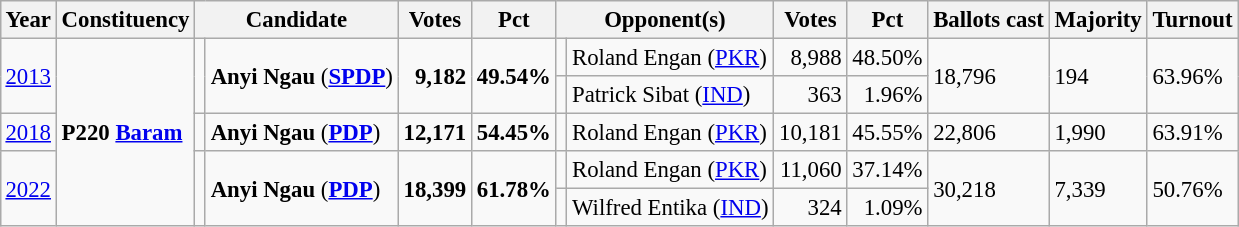<table class="wikitable" style="margin:0.5em ; font-size:95%">
<tr>
<th>Year</th>
<th>Constituency</th>
<th colspan=2>Candidate</th>
<th>Votes</th>
<th>Pct</th>
<th colspan=2>Opponent(s)</th>
<th>Votes</th>
<th>Pct</th>
<th>Ballots cast</th>
<th>Majority</th>
<th>Turnout</th>
</tr>
<tr>
<td rowspan="2"><a href='#'>2013</a></td>
<td rowspan="5"><strong>P220 <a href='#'>Baram</a></strong></td>
<td rowspan="2" ></td>
<td rowspan="2"><strong>Anyi Ngau</strong> (<a href='#'><strong>SPDP</strong></a>)</td>
<td rowspan="2" align="right"><strong>9,182</strong></td>
<td rowspan="2"><strong>49.54%</strong></td>
<td></td>
<td>Roland Engan (<a href='#'>PKR</a>)</td>
<td align="right">8,988</td>
<td>48.50%</td>
<td rowspan="2">18,796</td>
<td rowspan="2">194</td>
<td rowspan="2">63.96%</td>
</tr>
<tr>
<td></td>
<td>Patrick Sibat	(<a href='#'>IND</a>)</td>
<td align="right">363</td>
<td align="right">1.96%</td>
</tr>
<tr>
<td><a href='#'>2018</a></td>
<td></td>
<td><strong>Anyi Ngau</strong> (<a href='#'><strong>PDP</strong></a>)</td>
<td align="right"><strong>12,171</strong></td>
<td><strong>54.45%</strong></td>
<td></td>
<td>Roland Engan (<a href='#'>PKR</a>)</td>
<td align="right">10,181</td>
<td>45.55%</td>
<td>22,806</td>
<td>1,990</td>
<td>63.91%</td>
</tr>
<tr>
<td rowspan="2"><a href='#'>2022</a></td>
<td rowspan="2" ></td>
<td rowspan="2"><strong>Anyi Ngau</strong> (<a href='#'><strong>PDP</strong></a>)</td>
<td rowspan="2" align="right"><strong>18,399</strong></td>
<td rowspan="2"><strong>61.78%</strong></td>
<td></td>
<td>Roland Engan (<a href='#'>PKR</a>)</td>
<td align="right">11,060</td>
<td>37.14%</td>
<td rowspan="2">30,218</td>
<td rowspan="2">7,339</td>
<td rowspan="2">50.76%</td>
</tr>
<tr>
<td></td>
<td>Wilfred Entika (<a href='#'>IND</a>)</td>
<td align="right">324</td>
<td align="right">1.09%</td>
</tr>
</table>
